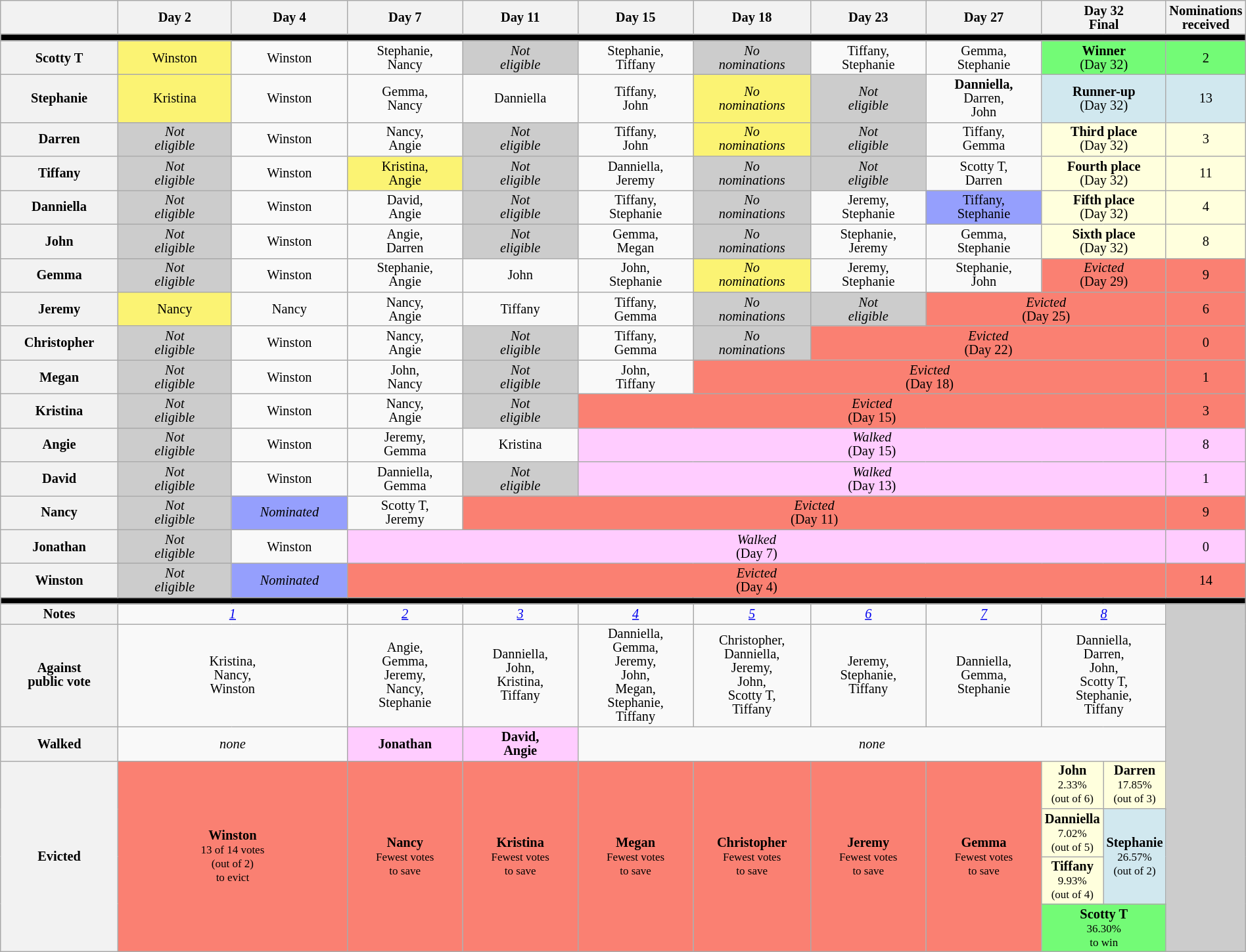<table class="wikitable" style="text-align:center; width:100%; font-size:85%; line-height:14px;">
<tr>
<th style="width:10%"></th>
<th style="width:10%">Day 2</th>
<th style="width:10%">Day 4</th>
<th style="width:10%">Day 7</th>
<th style="width:10%">Day 11</th>
<th style="width:10%">Day 15</th>
<th style="width:10%">Day 18</th>
<th style="width:10%">Day 23</th>
<th style="width:10%">Day 27</th>
<th style="width:10%" colspan="2">Day 32<br>Final</th>
<th style="width:1%">Nominations<br>received</th>
</tr>
<tr>
<th style="background:#000" colspan="12"></th>
</tr>
<tr>
<th>Scotty T</th>
<td style="background:#FBF373">Winston</td>
<td>Winston</td>
<td>Stephanie,<br>Nancy</td>
<td style="background:#CCC"><em>Not<br>eligible</em></td>
<td>Stephanie,<br>Tiffany</td>
<td style="background:#CCC"><em>No<br>nominations</em></td>
<td>Tiffany,<br>Stephanie</td>
<td>Gemma,<br>Stephanie</td>
<td style="background:#73FB76" colspan="2"><strong>Winner</strong><br>(Day 32)</td>
<td style="background:#73FB76">2</td>
</tr>
<tr>
<th>Stephanie</th>
<td style="background:#FBF373">Kristina</td>
<td>Winston</td>
<td>Gemma,<br>Nancy</td>
<td>Danniella</td>
<td>Tiffany,<br>John</td>
<td style="background:#FBF373"><em>No<br>nominations</em></td>
<td style="background:#CCC"><em>Not<br>eligible</em></td>
<td><strong>Danniella,</strong><br>Darren,<br>John</td>
<td style="background:#D1E8EF" colspan="2"><strong>Runner-up</strong><br>(Day 32)</td>
<td style="background:#D1E8EF">13</td>
</tr>
<tr>
<th>Darren</th>
<td style="background:#CCC"><em>Not<br>eligible</em></td>
<td>Winston</td>
<td>Nancy,<br>Angie</td>
<td style="background:#CCC"><em>Not<br>eligible</em></td>
<td>Tiffany,<br>John</td>
<td style="background:#FBF373"><em>No<br>nominations</em></td>
<td style="background:#CCC"><em>Not<br>eligible</em></td>
<td>Tiffany,<br>Gemma</td>
<td style="background:#ffffdd" colspan="2"><strong>Third place</strong><br>(Day 32)</td>
<td style="background:#ffffdd">3</td>
</tr>
<tr>
<th>Tiffany</th>
<td style="background:#CCC"><em>Not<br>eligible</em></td>
<td>Winston</td>
<td style="background:#FBF373">Kristina,<br>Angie</td>
<td style="background:#CCC"><em>Not<br>eligible</em></td>
<td>Danniella,<br>Jeremy</td>
<td style="background:#CCC"><em>No<br>nominations</em></td>
<td style="background:#CCC"><em>Not<br>eligible</em></td>
<td>Scotty T,<br>Darren</td>
<td style="background:#ffffdd" colspan="2"><strong>Fourth place</strong><br>(Day 32)</td>
<td style="background:#ffffdd">11</td>
</tr>
<tr>
<th>Danniella</th>
<td style="background:#CCC"><em>Not<br>eligible</em></td>
<td>Winston</td>
<td>David,<br>Angie</td>
<td style="background:#CCC"><em>Not<br>eligible</em></td>
<td>Tiffany,<br>Stephanie</td>
<td style="background:#CCC"><em>No<br>nominations</em></td>
<td>Jeremy,<br>Stephanie</td>
<td style="background:#959ffd">Tiffany,<br>Stephanie</td>
<td style="background:#ffffdd" colspan="2"><strong>Fifth place</strong><br>(Day 32)</td>
<td style="background:#ffffdd">4</td>
</tr>
<tr>
<th>John</th>
<td style="background:#CCC"><em>Not<br>eligible</em></td>
<td>Winston</td>
<td>Angie,<br>Darren</td>
<td style="background:#CCC"><em>Not<br>eligible</em></td>
<td>Gemma,<br>Megan</td>
<td style="background:#CCC"><em>No<br>nominations</em></td>
<td>Stephanie,<br>Jeremy</td>
<td>Gemma,<br>Stephanie</td>
<td style="background:#ffffdd" colspan="2"><strong>Sixth place</strong><br>(Day 32)</td>
<td style="background:#ffffdd">8</td>
</tr>
<tr>
<th>Gemma</th>
<td style="background:#CCC"><em>Not<br>eligible</em></td>
<td>Winston</td>
<td>Stephanie,<br>Angie</td>
<td>John</td>
<td>John,<br>Stephanie</td>
<td style="background:#FBF373"><em>No<br>nominations</em></td>
<td>Jeremy,<br>Stephanie</td>
<td>Stephanie,<br>John</td>
<td style="background:#FA8072" colspan="2"><em>Evicted</em><br>(Day 29)</td>
<td style="background:#FA8072">9</td>
</tr>
<tr>
<th>Jeremy</th>
<td style="background:#FBF373">Nancy</td>
<td>Nancy</td>
<td>Nancy,<br>Angie</td>
<td>Tiffany</td>
<td>Tiffany,<br>Gemma</td>
<td style="background:#CCC"><em>No<br>nominations</em></td>
<td style="background:#CCC"><em>Not<br>eligible</em></td>
<td style="background:#FA8072" colspan="3"><em>Evicted</em><br>(Day 25)</td>
<td style="background:#FA8072">6</td>
</tr>
<tr>
<th>Christopher</th>
<td style="background:#CCC"><em>Not<br>eligible</em></td>
<td>Winston</td>
<td>Nancy,<br>Angie</td>
<td style="background:#CCC"><em>Not<br>eligible</em></td>
<td>Tiffany,<br>Gemma</td>
<td style="background:#CCC"><em>No<br>nominations</em></td>
<td style="background:#FA8072" colspan="4"><em>Evicted</em><br>(Day 22)</td>
<td style="background:#FA8072">0</td>
</tr>
<tr>
<th>Megan</th>
<td style="background:#CCC"><em>Not<br>eligible</em></td>
<td>Winston</td>
<td>John,<br>Nancy</td>
<td style="background:#CCC"><em>Not<br>eligible</em></td>
<td>John,<br>Tiffany</td>
<td style="background:#FA8072" colspan="5"><em>Evicted</em><br>(Day 18)</td>
<td style="background:#FA8072">1</td>
</tr>
<tr>
<th>Kristina</th>
<td style="background:#CCC"><em>Not<br>eligible</em></td>
<td>Winston</td>
<td>Nancy,<br>Angie</td>
<td style="background:#CCC"><em>Not<br>eligible</em></td>
<td style="background:#FA8072" colspan="6"><em>Evicted</em><br>(Day 15)</td>
<td style="background:#FA8072">3</td>
</tr>
<tr>
<th>Angie</th>
<td style="background:#CCC"><em>Not<br>eligible</em></td>
<td>Winston</td>
<td>Jeremy,<br>Gemma</td>
<td>Kristina</td>
<td style="background:#FCF" colspan="6"><em>Walked</em><br>(Day 15)</td>
<td style="background:#FCF">8</td>
</tr>
<tr>
<th>David</th>
<td style="background:#CCC"><em>Not<br>eligible</em></td>
<td>Winston</td>
<td>Danniella,<br>Gemma</td>
<td style="background:#CCC"><em>Not<br>eligible</em></td>
<td style="background:#FCF" colspan="6"><em>Walked</em><br>(Day 13)</td>
<td style="background:#FCF">1</td>
</tr>
<tr>
<th>Nancy</th>
<td style="background:#CCC"><em>Not<br>eligible</em></td>
<td style="background:#959ffd"><em>Nominated</em></td>
<td>Scotty T,<br>Jeremy</td>
<td style="background:#FA8072" colspan="7"><em>Evicted</em><br>(Day 11)</td>
<td style="background:#FA8072">9</td>
</tr>
<tr>
<th>Jonathan</th>
<td style="background:#CCC"><em>Not<br>eligible</em></td>
<td>Winston</td>
<td style="background:#FCF" colspan="8"><em>Walked</em><br>(Day 7)</td>
<td style="background:#FCF">0</td>
</tr>
<tr>
<th>Winston</th>
<td style="background:#CCC"><em>Not<br>eligible</em></td>
<td style="background:#959ffd"><em>Nominated</em></td>
<td style="background:#FA8072" colspan="8"><em>Evicted</em><br>(Day 4)</td>
<td style="background:#FA8072">14</td>
</tr>
<tr>
<th style="background:#000" colspan="12"></th>
</tr>
<tr>
<th>Notes</th>
<td colspan="2"><em><a href='#'>1</a></em></td>
<td><em><a href='#'>2</a></em></td>
<td><em><a href='#'>3</a></em></td>
<td><em><a href='#'>4</a></em></td>
<td><em><a href='#'>5</a></em></td>
<td><em><a href='#'>6</a></em></td>
<td><em><a href='#'>7</a></em></td>
<td colspan="2"><em><a href='#'>8</a></em></td>
<td style="background:#ccc" rowspan="10"></td>
</tr>
<tr>
<th>Against<br>public vote</th>
<td colspan="2">Kristina,<br>Nancy,<br>Winston</td>
<td>Angie,<br>Gemma,<br>Jeremy,<br>Nancy,<br>Stephanie</td>
<td>Danniella,<br>John,<br>Kristina,<br>Tiffany</td>
<td>Danniella,<br>Gemma,<br>Jeremy,<br>John,<br>Megan,<br>Stephanie,<br>Tiffany</td>
<td>Christopher,<br>Danniella,<br>Jeremy,<br>John,<br>Scotty T,<br>Tiffany</td>
<td>Jeremy,<br>Stephanie,<br>Tiffany</td>
<td>Danniella,<br>Gemma,<br>Stephanie</td>
<td colspan="2">Danniella,<br>Darren,<br>John,<br>Scotty T,<br>Stephanie,<br>Tiffany</td>
</tr>
<tr>
<th>Walked</th>
<td colspan="2"><em>none</em></td>
<td style="background:#FCF"><strong>Jonathan</strong></td>
<td style="background:#FCF"><strong>David,</strong><br><strong>Angie</strong></td>
<td colspan="6"><em>none</em></td>
</tr>
<tr>
<th rowspan="5">Evicted</th>
<td style="background:#FA8072" colspan="2" rowspan="5"><strong>Winston</strong><br><small>13 of 14 votes<br>(out of 2)<br>to evict</small></td>
<td style="background:#FA8072" rowspan="5"><strong>Nancy</strong><br><small>Fewest votes<br>to save</small></td>
<td style="background:#FA8072" rowspan="5"><strong>Kristina</strong><br><small>Fewest votes<br>to save</small></td>
<td style="background:#FA8072" rowspan="5"><strong>Megan</strong><br><small>Fewest votes<br>to save</small></td>
<td style="background:#FA8072" rowspan="5"><strong>Christopher</strong><br><small>Fewest votes<br>to save</small></td>
<td style="background:#FA8072" rowspan="5"><strong>Jeremy</strong><br><small>Fewest votes<br>to save</small></td>
<td style="background:#FA8072" rowspan="5"><strong>Gemma</strong><br><small>Fewest votes<br>to save</small></td>
<td style="background:#ffffdd"><strong>John</strong><br><small>2.33%<br>(out of 6)</small></td>
<td style="background:#ffffdd" rowspan="2"><strong>Darren</strong><br><small>17.85%<br>(out of 3)</small></td>
</tr>
<tr>
<td style="background:#ffffdd" rowspan="2"><strong>Danniella</strong><br><small>7.02%<br>(out of 5)</small></td>
</tr>
<tr>
<td style="background:#D1E8EF" rowspan="2"><strong>Stephanie</strong><br><small>26.57%<br>(out of 2)</small></td>
</tr>
<tr>
<td style="background:#ffffdd"><strong>Tiffany</strong><br><small>9.93%<br>(out of 4)</small></td>
</tr>
<tr>
<td style="background:#73FB76" colspan="2"><strong>Scotty T</strong><br><small>36.30%<br>to win</small></td>
</tr>
</table>
